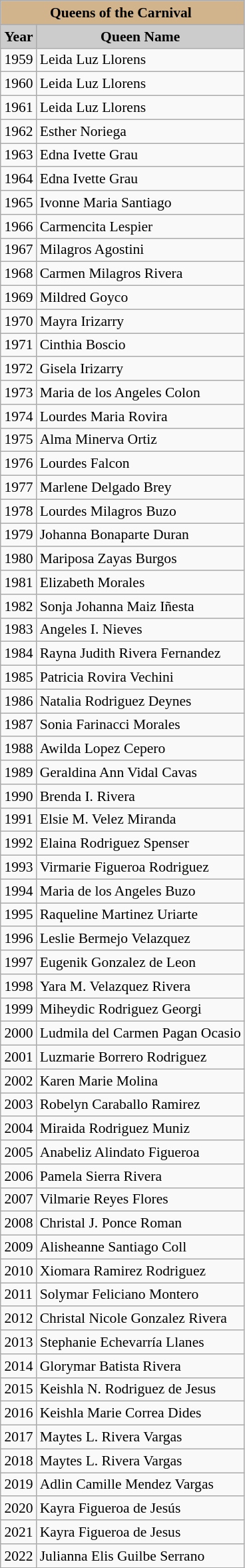<table class="wikitable collapsible collapsed" style="float:left; margin:0 0 0.5em 1em; text-align:left; font-size:90%;">
<tr>
<th style="background:tan; text-align:center" colspan="2"><span>Queens of the Carnival</span> </th>
</tr>
<tr style="background:#ccc; text-align:center;">
<td><strong>Year</strong></td>
<td><strong>Queen Name</strong></td>
</tr>
<tr>
<td align=left>1959</td>
<td>Leida Luz Llorens</td>
</tr>
<tr>
<td align=left>1960</td>
<td>Leida Luz Llorens</td>
</tr>
<tr>
<td align=left>1961</td>
<td>Leida Luz Llorens</td>
</tr>
<tr>
<td align=left>1962</td>
<td>Esther Noriega</td>
</tr>
<tr>
<td align=left>1963</td>
<td>Edna Ivette Grau</td>
</tr>
<tr>
<td align=left>1964</td>
<td>Edna Ivette Grau</td>
</tr>
<tr>
<td align=left>1965</td>
<td>Ivonne Maria Santiago</td>
</tr>
<tr>
<td align=left>1966</td>
<td>Carmencita Lespier</td>
</tr>
<tr>
<td align=left>1967</td>
<td>Milagros Agostini</td>
</tr>
<tr>
<td align=left>1968</td>
<td>Carmen Milagros Rivera</td>
</tr>
<tr>
<td align=left>1969</td>
<td>Mildred Goyco</td>
</tr>
<tr>
<td align=left>1970</td>
<td>Mayra Irizarry</td>
</tr>
<tr>
<td align=left>1971</td>
<td>Cinthia Boscio</td>
</tr>
<tr>
<td align=left>1972</td>
<td>Gisela Irizarry</td>
</tr>
<tr>
<td align=left>1973</td>
<td>Maria de los Angeles Colon</td>
</tr>
<tr>
<td align=left>1974</td>
<td>Lourdes Maria Rovira</td>
</tr>
<tr>
<td align=left>1975</td>
<td>Alma Minerva Ortiz</td>
</tr>
<tr>
<td align=left>1976</td>
<td>Lourdes Falcon</td>
</tr>
<tr>
<td align=left>1977</td>
<td>Marlene Delgado Brey</td>
</tr>
<tr>
<td align=left>1978</td>
<td>Lourdes Milagros Buzo</td>
</tr>
<tr>
<td align=left>1979</td>
<td>Johanna Bonaparte Duran</td>
</tr>
<tr>
<td align=left>1980</td>
<td>Mariposa Zayas Burgos</td>
</tr>
<tr>
<td align=left>1981</td>
<td>Elizabeth Morales</td>
</tr>
<tr>
<td align=left>1982</td>
<td>Sonja Johanna Maiz Iñesta</td>
</tr>
<tr>
<td align=left>1983</td>
<td>Angeles I. Nieves</td>
</tr>
<tr>
<td align=left>1984</td>
<td>Rayna Judith Rivera Fernandez</td>
</tr>
<tr>
<td align=left>1985</td>
<td>Patricia Rovira Vechini</td>
</tr>
<tr>
<td align=left>1986</td>
<td>Natalia Rodriguez Deynes</td>
</tr>
<tr>
<td align=left>1987</td>
<td>Sonia Farinacci Morales</td>
</tr>
<tr>
<td align=left>1988</td>
<td>Awilda Lopez Cepero</td>
</tr>
<tr>
<td align=left>1989</td>
<td>Geraldina Ann Vidal Cavas</td>
</tr>
<tr>
<td align=left>1990</td>
<td>Brenda I. Rivera</td>
</tr>
<tr>
<td align=left>1991</td>
<td>Elsie M. Velez Miranda</td>
</tr>
<tr>
<td align=left>1992</td>
<td>Elaina Rodriguez Spenser</td>
</tr>
<tr>
<td align=left>1993</td>
<td>Virmarie Figueroa Rodriguez</td>
</tr>
<tr>
<td align=left>1994</td>
<td>Maria de los Angeles Buzo</td>
</tr>
<tr>
<td align=left>1995</td>
<td>Raqueline Martinez Uriarte</td>
</tr>
<tr>
<td align=left>1996</td>
<td>Leslie Bermejo Velazquez</td>
</tr>
<tr>
<td align=left>1997</td>
<td>Eugenik Gonzalez de Leon</td>
</tr>
<tr>
<td align=left>1998</td>
<td>Yara M. Velazquez Rivera</td>
</tr>
<tr>
<td align=left>1999</td>
<td>Miheydic Rodriguez Georgi</td>
</tr>
<tr>
<td align=left>2000</td>
<td>Ludmila del Carmen Pagan Ocasio</td>
</tr>
<tr>
<td align=left>2001</td>
<td>Luzmarie Borrero Rodriguez</td>
</tr>
<tr>
<td align=left>2002</td>
<td>Karen Marie Molina</td>
</tr>
<tr>
<td align=left>2003</td>
<td>Robelyn Caraballo Ramirez</td>
</tr>
<tr>
<td align=left>2004</td>
<td>Miraida Rodriguez Muniz</td>
</tr>
<tr>
<td align=left>2005</td>
<td>Anabeliz Alindato Figueroa</td>
</tr>
<tr>
<td align=left>2006</td>
<td>Pamela Sierra Rivera</td>
</tr>
<tr>
<td align=left>2007</td>
<td>Vilmarie Reyes Flores</td>
</tr>
<tr>
<td align=left>2008</td>
<td>Christal J. Ponce Roman</td>
</tr>
<tr>
<td align=left>2009</td>
<td>Alisheanne Santiago Coll</td>
</tr>
<tr>
<td align=left>2010</td>
<td>Xiomara Ramirez Rodriguez</td>
</tr>
<tr>
<td align=left>2011</td>
<td>Solymar Feliciano Montero</td>
</tr>
<tr>
<td align=left>2012</td>
<td>Christal Nicole Gonzalez Rivera</td>
</tr>
<tr>
<td align=left>2013</td>
<td>Stephanie Echevarría Llanes<br></td>
</tr>
<tr>
<td align=left>2014</td>
<td>Glorymar Batista Rivera<br></td>
</tr>
<tr>
<td align=left>2015</td>
<td>Keishla N. Rodriguez de Jesus</td>
</tr>
<tr>
<td align=left>2016</td>
<td>Keishla Marie Correa Dides</td>
</tr>
<tr>
<td align=left>2017</td>
<td>Maytes L. Rivera Vargas<br></td>
</tr>
<tr>
<td align=left>2018</td>
<td>Maytes L. Rivera Vargas</td>
</tr>
<tr>
<td align=left>2019</td>
<td>Adlin Camille Mendez Vargas</td>
</tr>
<tr>
<td align=left>2020</td>
<td>Kayra Figueroa de Jesús</td>
</tr>
<tr>
<td align=left>2021</td>
<td>Kayra Figueroa de Jesus</td>
</tr>
<tr>
<td align=left>2022</td>
<td>Julianna Elis Guilbe Serrano</td>
</tr>
</table>
